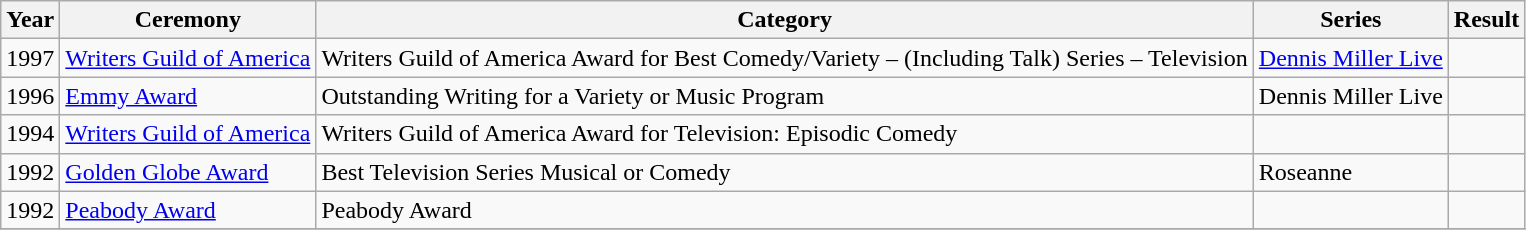<table class="wikitable">
<tr>
<th>Year</th>
<th>Ceremony</th>
<th>Category</th>
<th>Series</th>
<th>Result</th>
</tr>
<tr>
<td>1997</td>
<td><a href='#'>Writers Guild of America</a></td>
<td>Writers Guild of America Award for Best Comedy/Variety – (Including Talk) Series – Television</td>
<td><a href='#'>Dennis Miller Live</a></td>
<td></td>
</tr>
<tr>
<td>1996</td>
<td><a href='#'>Emmy Award</a></td>
<td>Outstanding Writing for a Variety or Music Program</td>
<td>Dennis Miller Live</td>
<td></td>
</tr>
<tr>
<td>1994</td>
<td><a href='#'>Writers Guild of America</a></td>
<td>Writers Guild of America Award for Television: Episodic Comedy</td>
<td></td>
<td></td>
</tr>
<tr>
<td>1992</td>
<td><a href='#'>Golden Globe Award</a></td>
<td>Best Television Series Musical or Comedy</td>
<td>Roseanne</td>
<td></td>
</tr>
<tr>
<td>1992</td>
<td><a href='#'>Peabody Award</a></td>
<td>Peabody Award</td>
<td></td>
<td></td>
</tr>
<tr>
</tr>
</table>
